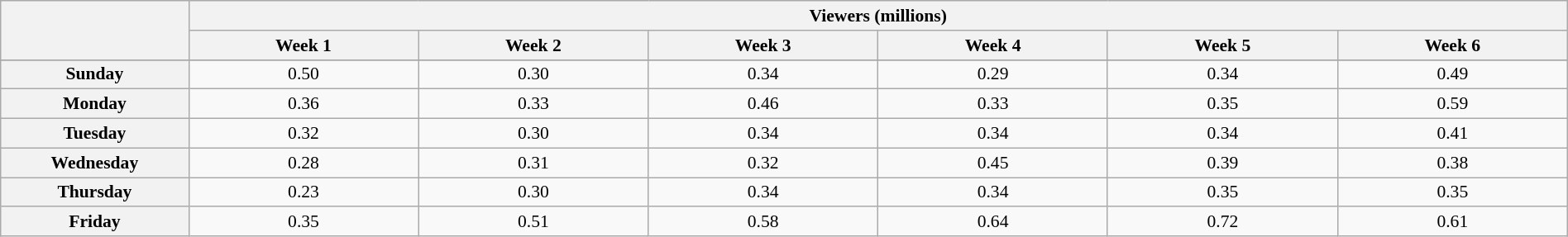<table class="wikitable" style="font-size:90%; text-align:center; width: 100%; margin-left: auto; margin-right: auto;">
<tr>
<th scope="col" rowspan="2" style="width:12%;"></th>
<th scope=col colspan=7>Viewers (millions)</th>
</tr>
<tr>
<th>Week 1</th>
<th>Week 2</th>
<th>Week 3</th>
<th>Week 4</th>
<th>Week 5</th>
<th>Week 6</th>
</tr>
<tr>
</tr>
<tr>
<th>Sunday</th>
<td>0.50</td>
<td>0.30</td>
<td>0.34</td>
<td>0.29</td>
<td>0.34</td>
<td>0.49</td>
</tr>
<tr>
<th>Monday</th>
<td>0.36</td>
<td>0.33</td>
<td>0.46</td>
<td>0.33</td>
<td>0.35</td>
<td>0.59</td>
</tr>
<tr>
<th>Tuesday</th>
<td>0.32</td>
<td>0.30</td>
<td>0.34</td>
<td>0.34</td>
<td>0.34</td>
<td>0.41</td>
</tr>
<tr>
<th>Wednesday</th>
<td>0.28</td>
<td>0.31</td>
<td>0.32</td>
<td>0.45</td>
<td>0.39</td>
<td>0.38</td>
</tr>
<tr>
<th>Thursday</th>
<td>0.23</td>
<td>0.30</td>
<td>0.34</td>
<td>0.34</td>
<td>0.35</td>
<td>0.35</td>
</tr>
<tr>
<th>Friday</th>
<td>0.35</td>
<td>0.51</td>
<td>0.58</td>
<td>0.64</td>
<td>0.72</td>
<td>0.61</td>
</tr>
</table>
